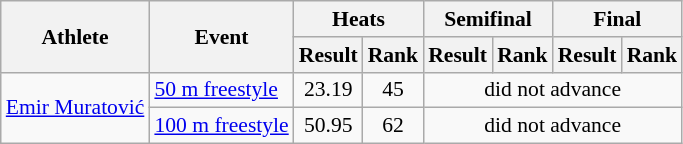<table class="wikitable" border="1" style="font-size:90%; text-align:center">
<tr>
<th rowspan="2">Athlete</th>
<th rowspan="2">Event</th>
<th colspan="2">Heats</th>
<th colspan="2">Semifinal</th>
<th colspan="2">Final</th>
</tr>
<tr>
<th>Result</th>
<th>Rank</th>
<th>Result</th>
<th>Rank</th>
<th>Result</th>
<th>Rank</th>
</tr>
<tr>
<td rowspan="2" align="left"><a href='#'>Emir Muratović</a></td>
<td align="left"><a href='#'>50 m freestyle</a></td>
<td>23.19</td>
<td>45</td>
<td colspan=4>did not advance</td>
</tr>
<tr>
<td align="left"><a href='#'>100 m freestyle</a></td>
<td>50.95</td>
<td>62</td>
<td colspan=4>did not advance</td>
</tr>
</table>
